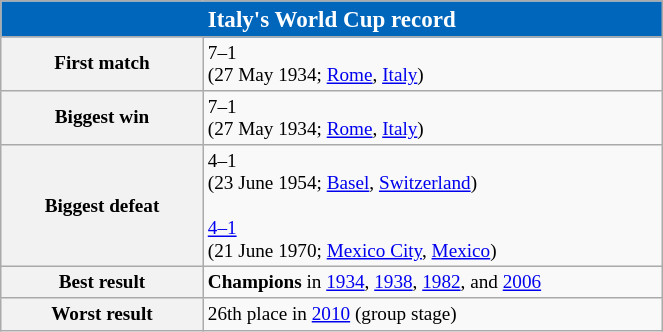<table class="wikitable collapsible collapsed" style="width:35%;font-size:80%">
<tr style="color:white">
<th style="background:#0066bc;width:20%" colspan="6"><big>Italy's World Cup record</big></th>
</tr>
<tr>
<th width=10%>First match</th>
<td width=23%><div> 7–1 <br> (27 May 1934; <a href='#'>Rome</a>, <a href='#'>Italy</a>)</div></td>
</tr>
<tr>
<th width=10%>Biggest win</th>
<td width=23%><div> 7–1 <br> (27 May 1934; <a href='#'>Rome</a>, <a href='#'>Italy</a>)</div></td>
</tr>
<tr>
<th width=10%>Biggest defeat</th>
<td width=23%><div> 4–1 <br> (23 June 1954; <a href='#'>Basel</a>, <a href='#'>Switzerland</a>)</div><br><div> <a href='#'>4–1</a> <br> (21 June 1970; <a href='#'>Mexico City</a>, <a href='#'>Mexico</a>)</div></td>
</tr>
<tr>
<th width=10%>Best result</th>
<td width=23%><div><strong>Champions</strong> in <a href='#'>1934</a>, <a href='#'>1938</a>, <a href='#'>1982</a>, and <a href='#'>2006</a></div></td>
</tr>
<tr>
<th width=10%>Worst result</th>
<td width=23%><div>26th place in <a href='#'>2010</a> (group stage)</div></td>
</tr>
</table>
